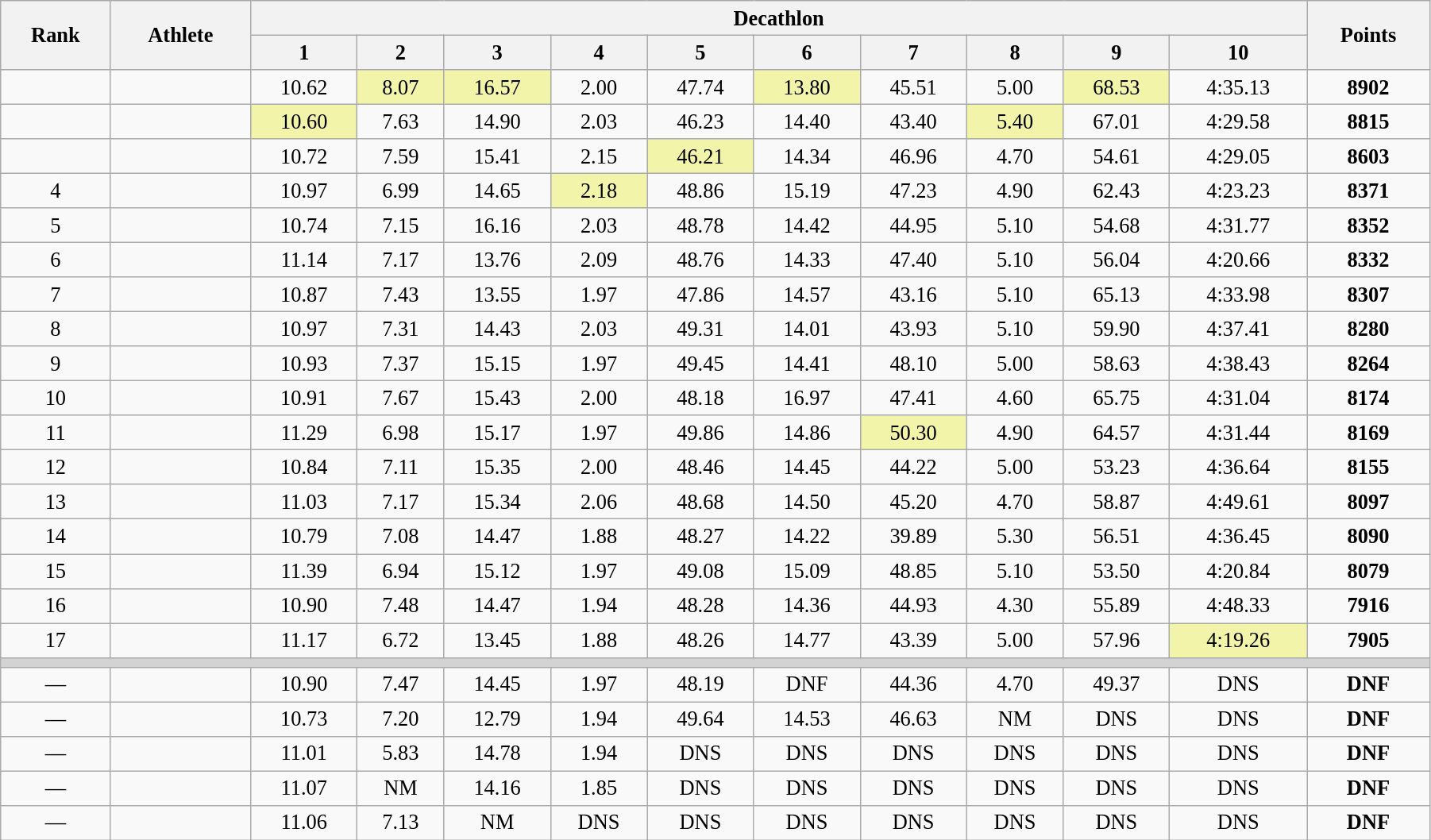<table class="wikitable" style=" text-align:center; font-size:110%;" width="95%">
<tr>
<th rowspan="2">Rank</th>
<th rowspan="2">Athlete</th>
<th colspan="10">Decathlon</th>
<th rowspan="2">Points</th>
</tr>
<tr>
<th>1</th>
<th>2</th>
<th>3</th>
<th>4</th>
<th>5</th>
<th>6</th>
<th>7</th>
<th>8</th>
<th>9</th>
<th>10</th>
</tr>
<tr>
<td></td>
<td align=left></td>
<td>10.62</td>
<td bgcolor=#F2F5A9>8.07</td>
<td bgcolor=#F2F5A9>16.57</td>
<td>2.00</td>
<td>47.74</td>
<td bgcolor=#F2F5A9>13.80</td>
<td>45.51</td>
<td>5.00</td>
<td bgcolor=#F2F5A9>68.53</td>
<td>4:35.13</td>
<td><strong>8902</strong></td>
</tr>
<tr>
<td></td>
<td align=left></td>
<td bgcolor=#F2F5A9>10.60</td>
<td>7.63</td>
<td>14.90</td>
<td>2.03</td>
<td>46.23</td>
<td>14.40</td>
<td>43.40</td>
<td bgcolor=#F2F5A9>5.40</td>
<td>67.01</td>
<td>4:29.58</td>
<td><strong>8815</strong></td>
</tr>
<tr>
<td></td>
<td align=left></td>
<td>10.72</td>
<td>7.59</td>
<td>15.41</td>
<td>2.15</td>
<td bgcolor=#F2F5A9>46.21</td>
<td>14.34</td>
<td>46.96</td>
<td>4.70</td>
<td>54.61</td>
<td>4:29.05</td>
<td><strong>8603</strong></td>
</tr>
<tr>
<td>4</td>
<td align=left></td>
<td>10.97</td>
<td>6.99</td>
<td>14.65</td>
<td bgcolor=#F2F5A9>2.18</td>
<td>48.86</td>
<td>15.19</td>
<td>47.23</td>
<td>4.90</td>
<td>62.43</td>
<td>4:23.23</td>
<td><strong>8371</strong></td>
</tr>
<tr>
<td>5</td>
<td align=left></td>
<td>10.74</td>
<td>7.15</td>
<td>16.16</td>
<td>2.03</td>
<td>48.78</td>
<td>14.42</td>
<td>44.95</td>
<td>5.10</td>
<td>54.68</td>
<td>4:31.77</td>
<td><strong>8352</strong></td>
</tr>
<tr>
<td>6</td>
<td align=left></td>
<td>11.14</td>
<td>7.17</td>
<td>13.76</td>
<td>2.09</td>
<td>48.76</td>
<td>14.33</td>
<td>47.40</td>
<td>5.10</td>
<td>56.04</td>
<td>4:20.66</td>
<td><strong>8332</strong></td>
</tr>
<tr>
<td>7</td>
<td align=left></td>
<td>10.87</td>
<td>7.43</td>
<td>13.55</td>
<td>1.97</td>
<td>47.86</td>
<td>14.57</td>
<td>43.16</td>
<td>5.10</td>
<td>65.13</td>
<td>4:33.98</td>
<td><strong>8307</strong></td>
</tr>
<tr>
<td>8</td>
<td align=left></td>
<td>10.97</td>
<td>7.31</td>
<td>14.43</td>
<td>2.03</td>
<td>49.31</td>
<td>14.01</td>
<td>43.93</td>
<td>5.10</td>
<td>59.90</td>
<td>4:37.41</td>
<td><strong>8280</strong></td>
</tr>
<tr>
<td>9</td>
<td align=left></td>
<td>10.93</td>
<td>7.37</td>
<td>15.15</td>
<td>1.97</td>
<td>49.45</td>
<td>14.41</td>
<td>48.10</td>
<td>5.00</td>
<td>58.63</td>
<td>4:38.43</td>
<td><strong>8264</strong></td>
</tr>
<tr>
<td>10</td>
<td align=left></td>
<td>10.91</td>
<td>7.67</td>
<td>15.43</td>
<td>2.00</td>
<td>48.18</td>
<td>16.97</td>
<td>47.41</td>
<td>4.60</td>
<td>65.75</td>
<td>4:31.04</td>
<td><strong>8174</strong></td>
</tr>
<tr>
<td>11</td>
<td align=left></td>
<td>11.29</td>
<td>6.98</td>
<td>15.17</td>
<td>1.97</td>
<td>49.86</td>
<td>14.86</td>
<td bgcolor=#F2F5A9>50.30</td>
<td>4.90</td>
<td>64.57</td>
<td>4:31.44</td>
<td><strong>8169</strong></td>
</tr>
<tr>
<td>12</td>
<td align=left></td>
<td>10.84</td>
<td>7.11</td>
<td>15.35</td>
<td>2.00</td>
<td>48.46</td>
<td>14.45</td>
<td>44.22</td>
<td>5.00</td>
<td>53.23</td>
<td>4:36.64</td>
<td><strong>8155</strong></td>
</tr>
<tr>
<td>13</td>
<td align=left></td>
<td>11.03</td>
<td>7.17</td>
<td>15.34</td>
<td>2.06</td>
<td>48.68</td>
<td>14.50</td>
<td>45.20</td>
<td>4.70</td>
<td>58.87</td>
<td>4:49.61</td>
<td><strong>8097</strong></td>
</tr>
<tr>
<td>14</td>
<td align=left></td>
<td>10.79</td>
<td>7.08</td>
<td>14.47</td>
<td>1.88</td>
<td>48.27</td>
<td>14.22</td>
<td>39.89</td>
<td>5.30</td>
<td>56.51</td>
<td>4:36.45</td>
<td><strong>8090</strong></td>
</tr>
<tr>
<td>15</td>
<td align=left></td>
<td>11.39</td>
<td>6.94</td>
<td>15.12</td>
<td>1.97</td>
<td>49.08</td>
<td>15.09</td>
<td>48.85</td>
<td>5.10</td>
<td>53.50</td>
<td>4:20.84</td>
<td><strong>8079</strong></td>
</tr>
<tr>
<td>16</td>
<td align=left></td>
<td>10.90</td>
<td>7.48</td>
<td>14.47</td>
<td>1.94</td>
<td>48.28</td>
<td>14.36</td>
<td>44.93</td>
<td>4.30</td>
<td>55.89</td>
<td>4:48.33</td>
<td><strong>7916</strong></td>
</tr>
<tr>
<td>17</td>
<td align=left></td>
<td>11.17</td>
<td>6.72</td>
<td>13.45</td>
<td>1.88</td>
<td>48.26</td>
<td>14.77</td>
<td>43.39</td>
<td>5.00</td>
<td>57.96</td>
<td bgcolor=#F2F5A9>4:19.26</td>
<td><strong>7905</strong></td>
</tr>
<tr>
<td colspan=13 bgcolor=lightgray></td>
</tr>
<tr>
<td>—</td>
<td align=left></td>
<td>10.90</td>
<td>7.47</td>
<td>14.45</td>
<td>1.97</td>
<td>48.19</td>
<td>DNF</td>
<td>44.36</td>
<td>4.70</td>
<td>49.37</td>
<td>DNS</td>
<td><strong>DNF</strong></td>
</tr>
<tr>
<td>—</td>
<td align=left></td>
<td>10.73</td>
<td>7.20</td>
<td>12.79</td>
<td>1.94</td>
<td>49.64</td>
<td>14.53</td>
<td>46.63</td>
<td>NM</td>
<td>DNS</td>
<td>DNS</td>
<td><strong>DNF</strong></td>
</tr>
<tr>
<td>—</td>
<td align=left></td>
<td>11.01</td>
<td>5.83</td>
<td>14.78</td>
<td>1.94</td>
<td>DNS</td>
<td>DNS</td>
<td>DNS</td>
<td>DNS</td>
<td>DNS</td>
<td>DNS</td>
<td><strong>DNF</strong></td>
</tr>
<tr>
<td>—</td>
<td align=left></td>
<td>11.07</td>
<td>NM</td>
<td>14.16</td>
<td>1.85</td>
<td>DNS</td>
<td>DNS</td>
<td>DNS</td>
<td>DNS</td>
<td>DNS</td>
<td>DNS</td>
<td><strong>DNF</strong></td>
</tr>
<tr>
<td>—</td>
<td align=left></td>
<td>11.06</td>
<td>7.13</td>
<td>NM</td>
<td>DNS</td>
<td>DNS</td>
<td>DNS</td>
<td>DNS</td>
<td>DNS</td>
<td>DNS</td>
<td>DNS</td>
<td><strong>DNF</strong></td>
</tr>
</table>
